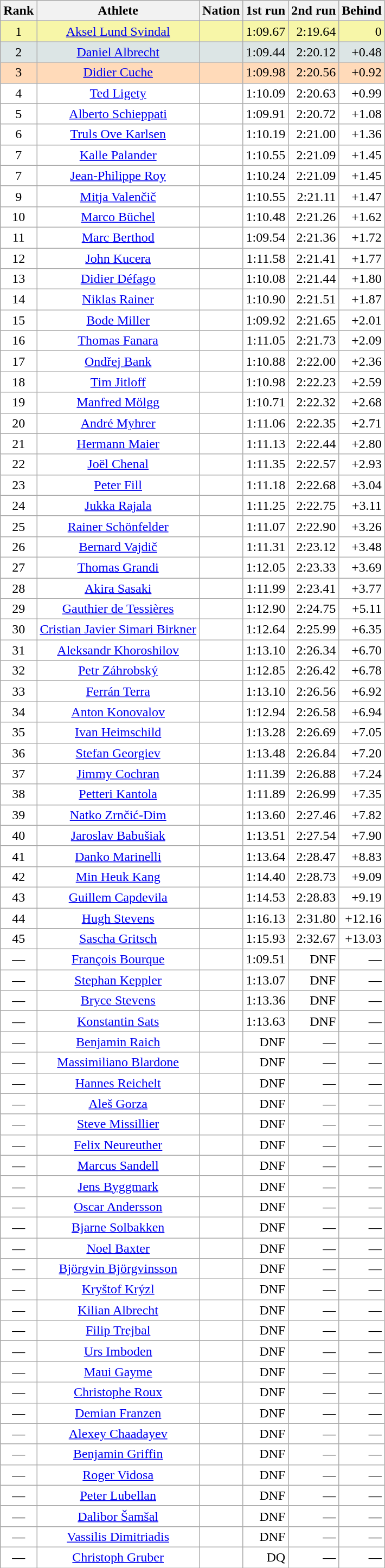<table class=wikitable>
<tr>
<th>Rank</th>
<th>Athlete</th>
<th>Nation</th>
<th>1st run</th>
<th>2nd run</th>
<th>Behind</th>
</tr>
<tr bgcolor="#F7F6A8">
<td align="center">1</td>
<td align="center"><a href='#'>Aksel Lund Svindal</a></td>
<td></td>
<td align="right">1:09.67</td>
<td align="right">2:19.64</td>
<td align="right">0</td>
</tr>
<tr bgcolor="#DCE5E5">
<td align="center">2</td>
<td align="center"><a href='#'>Daniel Albrecht</a></td>
<td></td>
<td align="right">1:09.44</td>
<td align="right">2:20.12</td>
<td align="right">+0.48</td>
</tr>
<tr bgcolor="#FFDAB9">
<td align="center">3</td>
<td align="center"><a href='#'>Didier Cuche</a></td>
<td></td>
<td align="right">1:09.98</td>
<td align="right">2:20.56</td>
<td align="right">+0.92</td>
</tr>
<tr bgcolor="#FFFFFF">
<td align="center">4</td>
<td align="center"><a href='#'>Ted Ligety</a></td>
<td></td>
<td align="right">1:10.09</td>
<td align="right">2:20.63</td>
<td align="right">+0.99</td>
</tr>
<tr bgcolor="#FFFFFF">
<td align="center">5</td>
<td align="center"><a href='#'>Alberto Schieppati</a></td>
<td></td>
<td align="right">1:09.91</td>
<td align="right">2:20.72</td>
<td align="right">+1.08</td>
</tr>
<tr bgcolor="#FFFFFF">
<td align="center">6</td>
<td align="center"><a href='#'>Truls Ove Karlsen</a></td>
<td></td>
<td align="right">1:10.19</td>
<td align="right">2:21.00</td>
<td align="right">+1.36</td>
</tr>
<tr bgcolor="#FFFFFF">
<td align="center">7</td>
<td align="center"><a href='#'>Kalle Palander</a></td>
<td></td>
<td align="right">1:10.55</td>
<td align="right">2:21.09</td>
<td align="right">+1.45</td>
</tr>
<tr bgcolor="#FFFFFF">
<td align="center">7</td>
<td align="center"><a href='#'>Jean-Philippe Roy</a></td>
<td></td>
<td align="right">1:10.24</td>
<td align="right">2:21.09</td>
<td align="right">+1.45</td>
</tr>
<tr bgcolor="#FFFFFF">
<td align="center">9</td>
<td align="center"><a href='#'>Mitja Valenčič</a></td>
<td></td>
<td align="right">1:10.55</td>
<td align="right">2:21.11</td>
<td align="right">+1.47</td>
</tr>
<tr bgcolor="#FFFFFF">
<td align="center">10</td>
<td align="center"><a href='#'>Marco Büchel</a></td>
<td></td>
<td align="right">1:10.48</td>
<td align="right">2:21.26</td>
<td align="right">+1.62</td>
</tr>
<tr bgcolor="#FFFFFF">
<td align="center">11</td>
<td align="center"><a href='#'>Marc Berthod</a></td>
<td></td>
<td align="right">1:09.54</td>
<td align="right">2:21.36</td>
<td align="right">+1.72</td>
</tr>
<tr bgcolor="#FFFFFF">
<td align="center">12</td>
<td align="center"><a href='#'>John Kucera</a></td>
<td></td>
<td align="right">1:11.58</td>
<td align="right">2:21.41</td>
<td align="right">+1.77</td>
</tr>
<tr bgcolor="#FFFFFF">
<td align="center">13</td>
<td align="center"><a href='#'>Didier Défago</a></td>
<td></td>
<td align="right">1:10.08</td>
<td align="right">2:21.44</td>
<td align="right">+1.80</td>
</tr>
<tr bgcolor="#FFFFFF">
<td align="center">14</td>
<td align="center"><a href='#'>Niklas Rainer</a></td>
<td></td>
<td align="right">1:10.90</td>
<td align="right">2:21.51</td>
<td align="right">+1.87</td>
</tr>
<tr bgcolor="#FFFFFF">
<td align="center">15</td>
<td align="center"><a href='#'>Bode Miller</a></td>
<td></td>
<td align="right">1:09.92</td>
<td align="right">2:21.65</td>
<td align="right">+2.01</td>
</tr>
<tr bgcolor="#FFFFFF">
<td align="center">16</td>
<td align="center"><a href='#'>Thomas Fanara</a></td>
<td></td>
<td align="right">1:11.05</td>
<td align="right">2:21.73</td>
<td align="right">+2.09</td>
</tr>
<tr bgcolor="#FFFFFF">
<td align="center">17</td>
<td align="center"><a href='#'>Ondřej Bank</a></td>
<td></td>
<td align="right">1:10.88</td>
<td align="right">2:22.00</td>
<td align="right">+2.36</td>
</tr>
<tr bgcolor="#FFFFFF">
<td align="center">18</td>
<td align="center"><a href='#'>Tim Jitloff</a></td>
<td></td>
<td align="right">1:10.98</td>
<td align="right">2:22.23</td>
<td align="right">+2.59</td>
</tr>
<tr bgcolor="#FFFFFF">
<td align="center">19</td>
<td align="center"><a href='#'>Manfred Mölgg</a></td>
<td></td>
<td align="right">1:10.71</td>
<td align="right">2:22.32</td>
<td align="right">+2.68</td>
</tr>
<tr bgcolor="#FFFFFF">
<td align="center">20</td>
<td align="center"><a href='#'>André Myhrer</a></td>
<td></td>
<td align="right">1:11.06</td>
<td align="right">2:22.35</td>
<td align="right">+2.71</td>
</tr>
<tr bgcolor="#FFFFFF">
<td align="center">21</td>
<td align="center"><a href='#'>Hermann Maier</a></td>
<td></td>
<td align="right">1:11.13</td>
<td align="right">2:22.44</td>
<td align="right">+2.80</td>
</tr>
<tr bgcolor="#FFFFFF">
<td align="center">22</td>
<td align="center"><a href='#'>Joël Chenal</a></td>
<td></td>
<td align="right">1:11.35</td>
<td align="right">2:22.57</td>
<td align="right">+2.93</td>
</tr>
<tr bgcolor="#FFFFFF">
<td align="center">23</td>
<td align="center"><a href='#'>Peter Fill</a></td>
<td></td>
<td align="right">1:11.18</td>
<td align="right">2:22.68</td>
<td align="right">+3.04</td>
</tr>
<tr bgcolor="#FFFFFF">
<td align="center">24</td>
<td align="center"><a href='#'>Jukka Rajala</a></td>
<td></td>
<td align="right">1:11.25</td>
<td align="right">2:22.75</td>
<td align="right">+3.11</td>
</tr>
<tr bgcolor="#FFFFFF">
<td align="center">25</td>
<td align="center"><a href='#'>Rainer Schönfelder</a></td>
<td></td>
<td align="right">1:11.07</td>
<td align="right">2:22.90</td>
<td align="right">+3.26</td>
</tr>
<tr bgcolor="#FFFFFF">
<td align="center">26</td>
<td align="center"><a href='#'>Bernard Vajdič</a></td>
<td></td>
<td align="right">1:11.31</td>
<td align="right">2:23.12</td>
<td align="right">+3.48</td>
</tr>
<tr bgcolor="#FFFFFF">
<td align="center">27</td>
<td align="center"><a href='#'>Thomas Grandi</a></td>
<td></td>
<td align="right">1:12.05</td>
<td align="right">2:23.33</td>
<td align="right">+3.69</td>
</tr>
<tr bgcolor="#FFFFFF">
<td align="center">28</td>
<td align="center"><a href='#'>Akira Sasaki</a></td>
<td></td>
<td align="right">1:11.99</td>
<td align="right">2:23.41</td>
<td align="right">+3.77</td>
</tr>
<tr bgcolor="#FFFFFF">
<td align="center">29</td>
<td align="center"><a href='#'>Gauthier de Tessières</a></td>
<td></td>
<td align="right">1:12.90</td>
<td align="right">2:24.75</td>
<td align="right">+5.11</td>
</tr>
<tr bgcolor="#FFFFFF">
<td align="center">30</td>
<td align="center"><a href='#'>Cristian Javier Simari Birkner</a></td>
<td></td>
<td align="right">1:12.64</td>
<td align="right">2:25.99</td>
<td align="right">+6.35</td>
</tr>
<tr bgcolor="#FFFFFF">
<td align="center">31</td>
<td align="center"><a href='#'>Aleksandr Khoroshilov</a></td>
<td></td>
<td align="right">1:13.10</td>
<td align="right">2:26.34</td>
<td align="right">+6.70</td>
</tr>
<tr bgcolor="#FFFFFF">
<td align="center">32</td>
<td align="center"><a href='#'>Petr Záhrobský</a></td>
<td></td>
<td align="right">1:12.85</td>
<td align="right">2:26.42</td>
<td align="right">+6.78</td>
</tr>
<tr bgcolor="#FFFFFF">
<td align="center">33</td>
<td align="center"><a href='#'>Ferrán Terra</a></td>
<td></td>
<td align="right">1:13.10</td>
<td align="right">2:26.56</td>
<td align="right">+6.92</td>
</tr>
<tr bgcolor="#FFFFFF">
<td align="center">34</td>
<td align="center"><a href='#'>Anton Konovalov</a></td>
<td></td>
<td align="right">1:12.94</td>
<td align="right">2:26.58</td>
<td align="right">+6.94</td>
</tr>
<tr bgcolor="#FFFFFF">
<td align="center">35</td>
<td align="center"><a href='#'>Ivan Heimschild</a></td>
<td></td>
<td align="right">1:13.28</td>
<td align="right">2:26.69</td>
<td align="right">+7.05</td>
</tr>
<tr bgcolor="#FFFFFF">
<td align="center">36</td>
<td align="center"><a href='#'>Stefan Georgiev</a></td>
<td></td>
<td align="right">1:13.48</td>
<td align="right">2:26.84</td>
<td align="right">+7.20</td>
</tr>
<tr bgcolor="#FFFFFF">
<td align="center">37</td>
<td align="center"><a href='#'>Jimmy Cochran</a></td>
<td></td>
<td align="right">1:11.39</td>
<td align="right">2:26.88</td>
<td align="right">+7.24</td>
</tr>
<tr bgcolor="#FFFFFF">
<td align="center">38</td>
<td align="center"><a href='#'>Petteri Kantola</a></td>
<td></td>
<td align="right">1:11.89</td>
<td align="right">2:26.99</td>
<td align="right">+7.35</td>
</tr>
<tr bgcolor="#FFFFFF">
<td align="center">39</td>
<td align="center"><a href='#'>Natko Zrnčić-Dim</a></td>
<td></td>
<td align="right">1:13.60</td>
<td align="right">2:27.46</td>
<td align="right">+7.82</td>
</tr>
<tr bgcolor="#FFFFFF">
<td align="center">40</td>
<td align="center"><a href='#'>Jaroslav Babušiak</a></td>
<td></td>
<td align="right">1:13.51</td>
<td align="right">2:27.54</td>
<td align="right">+7.90</td>
</tr>
<tr bgcolor="#FFFFFF">
<td align="center">41</td>
<td align="center"><a href='#'>Danko Marinelli</a></td>
<td></td>
<td align="right">1:13.64</td>
<td align="right">2:28.47</td>
<td align="right">+8.83</td>
</tr>
<tr bgcolor="#FFFFFF">
<td align="center">42</td>
<td align="center"><a href='#'>Min Heuk Kang</a></td>
<td></td>
<td align="right">1:14.40</td>
<td align="right">2:28.73</td>
<td align="right">+9.09</td>
</tr>
<tr bgcolor="#FFFFFF">
<td align="center">43</td>
<td align="center"><a href='#'>Guillem Capdevila</a></td>
<td></td>
<td align="right">1:14.53</td>
<td align="right">2:28.83</td>
<td align="right">+9.19</td>
</tr>
<tr bgcolor="#FFFFFF">
<td align="center">44</td>
<td align="center"><a href='#'>Hugh Stevens</a></td>
<td></td>
<td align="right">1:16.13</td>
<td align="right">2:31.80</td>
<td align="right">+12.16</td>
</tr>
<tr bgcolor="#FFFFFF">
<td align="center">45</td>
<td align="center"><a href='#'>Sascha Gritsch</a></td>
<td></td>
<td align="right">1:15.93</td>
<td align="right">2:32.67</td>
<td align="right">+13.03</td>
</tr>
<tr bgcolor="#FFFFFF">
<td align="center">—</td>
<td align="center"><a href='#'>François Bourque</a></td>
<td></td>
<td align="right">1:09.51</td>
<td align="right">DNF</td>
<td align="right">—</td>
</tr>
<tr bgcolor="#FFFFFF">
<td align="center">—</td>
<td align="center"><a href='#'>Stephan Keppler</a></td>
<td></td>
<td align="right">1:13.07</td>
<td align="right">DNF</td>
<td align="right">—</td>
</tr>
<tr bgcolor="#FFFFFF">
<td align="center">—</td>
<td align="center"><a href='#'>Bryce Stevens</a></td>
<td></td>
<td align="right">1:13.36</td>
<td align="right">DNF</td>
<td align="right">—</td>
</tr>
<tr bgcolor="#FFFFFF">
<td align="center">—</td>
<td align="center"><a href='#'>Konstantin Sats</a></td>
<td></td>
<td align="right">1:13.63</td>
<td align="right">DNF</td>
<td align="right">—</td>
</tr>
<tr bgcolor="#FFFFFF">
<td align="center">—</td>
<td align="center"><a href='#'>Benjamin Raich</a></td>
<td></td>
<td align="right">DNF</td>
<td align="right">—</td>
<td align="right">—</td>
</tr>
<tr bgcolor="#FFFFFF">
<td align="center">—</td>
<td align="center"><a href='#'>Massimiliano Blardone</a></td>
<td></td>
<td align="right">DNF</td>
<td align="right">—</td>
<td align="right">—</td>
</tr>
<tr bgcolor="#FFFFFF">
<td align="center">—</td>
<td align="center"><a href='#'>Hannes Reichelt</a></td>
<td></td>
<td align="right">DNF</td>
<td align="right">—</td>
<td align="right">—</td>
</tr>
<tr bgcolor="#FFFFFF">
<td align="center">—</td>
<td align="center"><a href='#'>Aleš Gorza</a></td>
<td></td>
<td align="right">DNF</td>
<td align="right">—</td>
<td align="right">—</td>
</tr>
<tr bgcolor="#FFFFFF">
<td align="center">—</td>
<td align="center"><a href='#'>Steve Missillier</a></td>
<td></td>
<td align="right">DNF</td>
<td align="right">—</td>
<td align="right">—</td>
</tr>
<tr bgcolor="#FFFFFF">
<td align="center">—</td>
<td align="center"><a href='#'>Felix Neureuther</a></td>
<td></td>
<td align="right">DNF</td>
<td align="right">—</td>
<td align="right">—</td>
</tr>
<tr bgcolor="#FFFFFF">
<td align="center">—</td>
<td align="center"><a href='#'>Marcus Sandell</a></td>
<td></td>
<td align="right">DNF</td>
<td align="right">—</td>
<td align="right">—</td>
</tr>
<tr bgcolor="#FFFFFF">
<td align="center">—</td>
<td align="center"><a href='#'>Jens Byggmark</a></td>
<td></td>
<td align="right">DNF</td>
<td align="right">—</td>
<td align="right">—</td>
</tr>
<tr bgcolor="#FFFFFF">
<td align="center">—</td>
<td align="center"><a href='#'>Oscar Andersson</a></td>
<td></td>
<td align="right">DNF</td>
<td align="right">—</td>
<td align="right">—</td>
</tr>
<tr bgcolor="#FFFFFF">
<td align="center">—</td>
<td align="center"><a href='#'>Bjarne Solbakken</a></td>
<td></td>
<td align="right">DNF</td>
<td align="right">—</td>
<td align="right">—</td>
</tr>
<tr bgcolor="#FFFFFF">
<td align="center">—</td>
<td align="center"><a href='#'>Noel Baxter</a></td>
<td></td>
<td align="right">DNF</td>
<td align="right">—</td>
<td align="right">—</td>
</tr>
<tr bgcolor="#FFFFFF">
<td align="center">—</td>
<td align="center"><a href='#'>Björgvin Björgvinsson</a></td>
<td></td>
<td align="right">DNF</td>
<td align="right">—</td>
<td align="right">—</td>
</tr>
<tr bgcolor="#FFFFFF">
<td align="center">—</td>
<td align="center"><a href='#'>Kryštof Krýzl</a></td>
<td></td>
<td align="right">DNF</td>
<td align="right">—</td>
<td align="right">—</td>
</tr>
<tr bgcolor="#FFFFFF">
<td align="center">—</td>
<td align="center"><a href='#'>Kilian Albrecht</a></td>
<td></td>
<td align="right">DNF</td>
<td align="right">—</td>
<td align="right">—</td>
</tr>
<tr bgcolor="#FFFFFF">
<td align="center">—</td>
<td align="center"><a href='#'>Filip Trejbal</a></td>
<td></td>
<td align="right">DNF</td>
<td align="right">—</td>
<td align="right">—</td>
</tr>
<tr bgcolor="#FFFFFF">
<td align="center">—</td>
<td align="center"><a href='#'>Urs Imboden</a></td>
<td></td>
<td align="right">DNF</td>
<td align="right">—</td>
<td align="right">—</td>
</tr>
<tr bgcolor="#FFFFFF">
<td align="center">—</td>
<td align="center"><a href='#'>Maui Gayme</a></td>
<td></td>
<td align="right">DNF</td>
<td align="right">—</td>
<td align="right">—</td>
</tr>
<tr bgcolor="#FFFFFF">
<td align="center">—</td>
<td align="center"><a href='#'>Christophe Roux</a></td>
<td></td>
<td align="right">DNF</td>
<td align="right">—</td>
<td align="right">—</td>
</tr>
<tr bgcolor="#FFFFFF">
<td align="center">—</td>
<td align="center"><a href='#'>Demian Franzen</a></td>
<td></td>
<td align="right">DNF</td>
<td align="right">—</td>
<td align="right">—</td>
</tr>
<tr bgcolor="#FFFFFF">
<td align="center">—</td>
<td align="center"><a href='#'>Alexey Chaadayev</a></td>
<td></td>
<td align="right">DNF</td>
<td align="right">—</td>
<td align="right">—</td>
</tr>
<tr bgcolor="#FFFFFF">
<td align="center">—</td>
<td align="center"><a href='#'>Benjamin Griffin</a></td>
<td></td>
<td align="right">DNF</td>
<td align="right">—</td>
<td align="right">—</td>
</tr>
<tr bgcolor="#FFFFFF">
<td align="center">—</td>
<td align="center"><a href='#'>Roger Vidosa</a></td>
<td></td>
<td align="right">DNF</td>
<td align="right">—</td>
<td align="right">—</td>
</tr>
<tr bgcolor="#FFFFFF">
<td align="center">—</td>
<td align="center"><a href='#'>Peter Lubellan</a></td>
<td></td>
<td align="right">DNF</td>
<td align="right">—</td>
<td align="right">—</td>
</tr>
<tr bgcolor="#FFFFFF">
<td align="center">—</td>
<td align="center"><a href='#'>Dalibor Šamšal</a></td>
<td></td>
<td align="right">DNF</td>
<td align="right">—</td>
<td align="right">—</td>
</tr>
<tr bgcolor="#FFFFFF">
<td align="center">—</td>
<td align="center"><a href='#'>Vassilis Dimitriadis</a></td>
<td></td>
<td align="right">DNF</td>
<td align="right">—</td>
<td align="right">—</td>
</tr>
<tr bgcolor="#FFFFFF">
<td align="center">—</td>
<td align="center"><a href='#'>Christoph Gruber</a></td>
<td></td>
<td align="right">DQ</td>
<td align="right">—</td>
<td align="right">—</td>
</tr>
</table>
